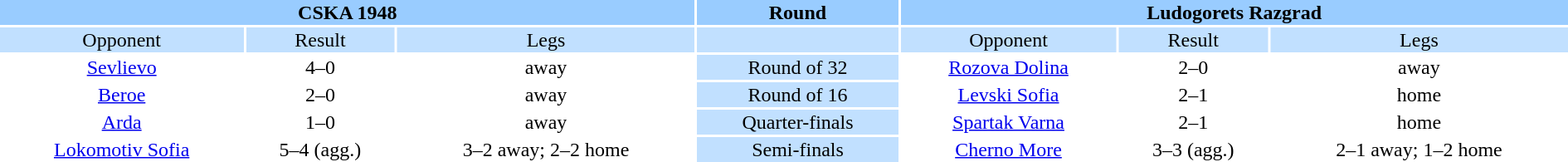<table width="100%" style="text-align:center">
<tr valign=top bgcolor=#99ccff>
<th colspan=3 style="width:1*">CSKA 1948</th>
<th><strong>Round</strong></th>
<th colspan=3 style="width:1*">Ludogorets Razgrad</th>
</tr>
<tr valign=top bgcolor=#c1e0ff>
<td>Opponent</td>
<td>Result</td>
<td>Legs</td>
<td bgcolor=#c1e0ff></td>
<td>Opponent</td>
<td>Result</td>
<td>Legs</td>
</tr>
<tr>
<td><a href='#'>Sevlievo</a></td>
<td>4–0</td>
<td>away</td>
<td bgcolor="#c1e0ff">Round of 32</td>
<td><a href='#'>Rozova Dolina</a></td>
<td>2–0</td>
<td>away</td>
</tr>
<tr>
<td><a href='#'>Beroe</a></td>
<td>2–0</td>
<td>away</td>
<td bgcolor="#c1e0ff">Round of 16</td>
<td><a href='#'>Levski Sofia</a></td>
<td>2–1</td>
<td>home</td>
</tr>
<tr>
<td><a href='#'>Arda</a></td>
<td>1–0 </td>
<td>away</td>
<td bgcolor="#c1e0ff">Quarter-finals</td>
<td><a href='#'>Spartak Varna</a></td>
<td>2–1</td>
<td>home</td>
</tr>
<tr>
<td><a href='#'>Lokomotiv Sofia</a></td>
<td>5–4 (agg.)</td>
<td>3–2 away; 2–2  home</td>
<td bgcolor="#c1e0ff">Semi-finals</td>
<td><a href='#'>Cherno More</a></td>
<td>3–3 (agg.) </td>
<td>2–1 away; 1–2  home</td>
</tr>
</table>
